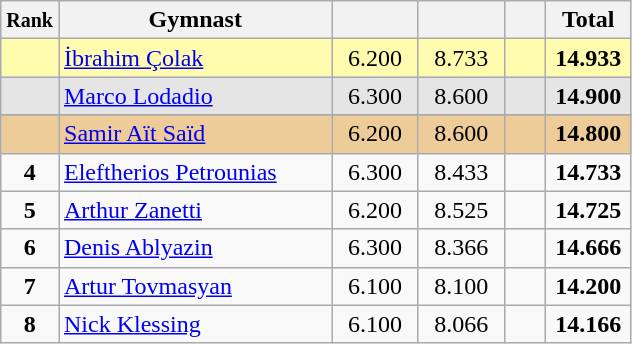<table style="text-align:center;" class="wikitable sortable">
<tr>
<th scope="col" style="width:15px;"><small>Rank</small></th>
<th scope="col" style="width:175px;">Gymnast</th>
<th scope="col" style="width:50px;"><small></small></th>
<th scope="col" style="width:50px;"><small></small></th>
<th scope="col" style="width:20px;"><small></small></th>
<th scope="col" style="width:50px;">Total</th>
</tr>
<tr style="background:#fffcaf;">
<td scope="row" style="text-align:center"><strong></strong></td>
<td style="text-align:left;"> <a href='#'>İbrahim Çolak</a></td>
<td>6.200</td>
<td>8.733</td>
<td></td>
<td><strong>14.933</strong></td>
</tr>
<tr style="background:#e5e5e5;">
<td scope="row" style="text-align:center"><strong></strong></td>
<td style="text-align:left;"> <a href='#'>Marco Lodadio</a></td>
<td>6.300</td>
<td>8.600</td>
<td></td>
<td><strong>14.900</strong></td>
</tr>
<tr>
</tr>
<tr style="background:#ec9;">
<td scope="row" style="text-align:center"><strong></strong></td>
<td style="text-align:left;"> <a href='#'>Samir Aït Saïd</a></td>
<td>6.200</td>
<td>8.600</td>
<td></td>
<td><strong>14.800</strong></td>
</tr>
<tr>
<td scope="row" style="text-align:center"><strong>4</strong></td>
<td style="text-align:left;"> <a href='#'>Eleftherios Petrounias</a></td>
<td>6.300</td>
<td>8.433</td>
<td></td>
<td><strong>14.733</strong></td>
</tr>
<tr>
<td scope="row" style="text-align:center"><strong>5</strong></td>
<td style="text-align:left;"> <a href='#'>Arthur Zanetti</a></td>
<td>6.200</td>
<td>8.525</td>
<td></td>
<td><strong>14.725</strong></td>
</tr>
<tr>
<td scope="row" style="text-align:center"><strong>6</strong></td>
<td style="text-align:left;"> <a href='#'>Denis Ablyazin</a></td>
<td>6.300</td>
<td>8.366</td>
<td></td>
<td><strong>14.666</strong></td>
</tr>
<tr>
<td scope="row" style="text-align:center"><strong>7</strong></td>
<td style="text-align:left;"> <a href='#'>Artur Tovmasyan</a></td>
<td>6.100</td>
<td>8.100</td>
<td></td>
<td><strong>14.200</strong></td>
</tr>
<tr>
<td scope="row" style="text-align:center"><strong>8</strong></td>
<td style="text-align:left;"> <a href='#'>Nick Klessing</a></td>
<td>6.100</td>
<td>8.066</td>
<td></td>
<td><strong>14.166</strong></td>
</tr>
</table>
